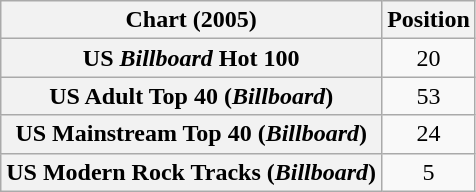<table class="wikitable sortable plainrowheaders" style="text-align:center">
<tr>
<th scope="col">Chart (2005)</th>
<th scope="col">Position</th>
</tr>
<tr>
<th scope="row">US <em>Billboard</em> Hot 100</th>
<td>20</td>
</tr>
<tr>
<th scope="row">US Adult Top 40 (<em>Billboard</em>)</th>
<td>53</td>
</tr>
<tr>
<th scope="row">US Mainstream Top 40 (<em>Billboard</em>)</th>
<td>24</td>
</tr>
<tr>
<th scope="row">US Modern Rock Tracks (<em>Billboard</em>)</th>
<td>5</td>
</tr>
</table>
